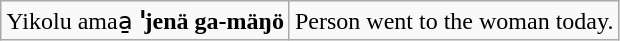<table class="wikitable">
<tr>
<td>Yikolu amaa̱  <strong>ꞌjenä ga-mäŋö</strong></td>
<td>Person  went to the woman today.</td>
</tr>
</table>
